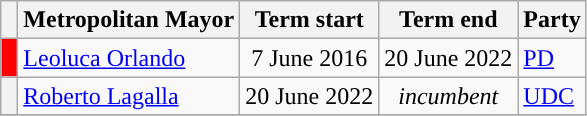<table class="wikitable">
<tr>
<th class=unsortable> </th>
<th>Metropolitan Mayor</th>
<th>Term start</th>
<th>Term end</th>
<th>Party</th>
</tr>
<tr>
<th style="background:#FF0000;"></th>
<td><a href='#'>Leoluca Orlando</a></td>
<td align=center>7 June 2016</td>
<td align=center>20 June 2022</td>
<td><a href='#'>PD</a></td>
</tr>
<tr>
<th style="background:"></th>
<td><a href='#'>Roberto Lagalla</a></td>
<td align=center>20 June 2022</td>
<td align=center><em>incumbent</em></td>
<td><a href='#'>UDC</a></td>
</tr>
<tr>
</tr>
</table>
